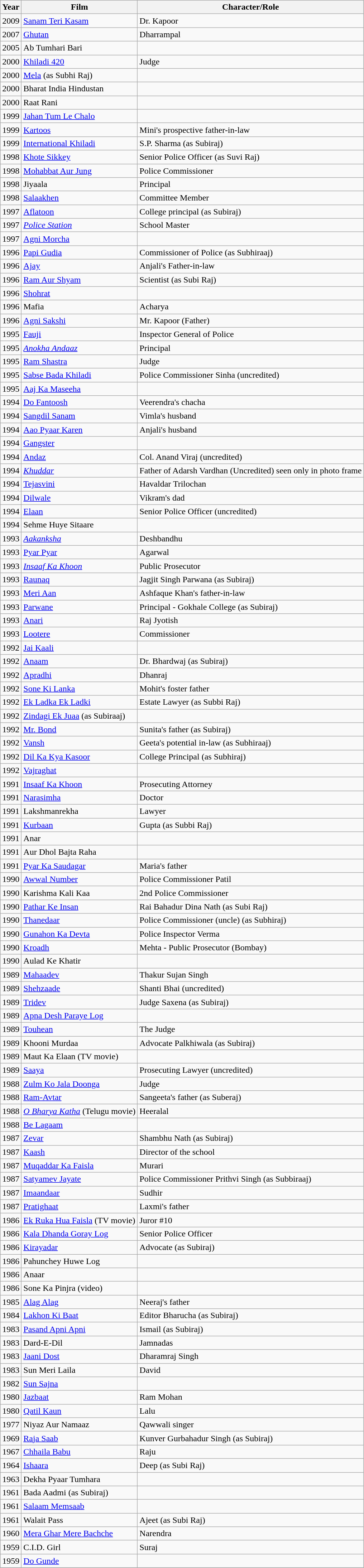<table class="wikitable sortable">
<tr>
<th>Year</th>
<th>Film</th>
<th>Character/Role</th>
</tr>
<tr>
<td>2009</td>
<td><a href='#'>Sanam Teri Kasam</a></td>
<td>Dr. Kapoor</td>
</tr>
<tr>
<td>2007</td>
<td><a href='#'>Ghutan</a></td>
<td>Dharrampal</td>
</tr>
<tr>
<td>2005</td>
<td>Ab Tumhari Bari</td>
<td></td>
</tr>
<tr>
<td>2000</td>
<td><a href='#'>Khiladi 420</a></td>
<td>Judge</td>
</tr>
<tr>
<td>2000</td>
<td><a href='#'>Mela</a> (as Subhi Raj)</td>
<td></td>
</tr>
<tr>
<td>2000</td>
<td>Bharat India Hindustan</td>
<td></td>
</tr>
<tr>
<td>2000</td>
<td>Raat Rani</td>
<td></td>
</tr>
<tr>
<td>1999</td>
<td><a href='#'>Jahan Tum Le Chalo</a></td>
<td></td>
</tr>
<tr>
<td>1999</td>
<td><a href='#'>Kartoos</a></td>
<td>Mini's prospective father-in-law</td>
</tr>
<tr>
<td>1999</td>
<td><a href='#'>International Khiladi</a></td>
<td>S.P. Sharma (as Subiraj)</td>
</tr>
<tr>
<td>1998</td>
<td><a href='#'>Khote Sikkey</a></td>
<td>Senior Police Officer (as Suvi Raj)</td>
</tr>
<tr>
<td>1998</td>
<td><a href='#'>Mohabbat Aur Jung</a></td>
<td>Police Commissioner</td>
</tr>
<tr>
<td>1998</td>
<td>Jiyaala</td>
<td>Principal</td>
</tr>
<tr>
<td>1998</td>
<td><a href='#'>Salaakhen</a></td>
<td>Committee Member</td>
</tr>
<tr>
<td>1997</td>
<td><a href='#'>Aflatoon</a></td>
<td>College principal (as Subiraj)</td>
</tr>
<tr>
<td>1997</td>
<td><em><a href='#'>Police Station</a></em></td>
<td>School Master</td>
</tr>
<tr>
<td>1997</td>
<td><a href='#'>Agni Morcha</a></td>
<td></td>
</tr>
<tr>
<td>1996</td>
<td><a href='#'>Papi Gudia</a></td>
<td>Commissioner of Police (as Subhiraaj)</td>
</tr>
<tr>
<td>1996</td>
<td><a href='#'>Ajay</a></td>
<td>Anjali's Father-in-law</td>
</tr>
<tr>
<td>1996</td>
<td><a href='#'>Ram Aur Shyam</a></td>
<td>Scientist (as Subi Raj)</td>
</tr>
<tr>
<td>1996</td>
<td><a href='#'>Shohrat</a></td>
<td></td>
</tr>
<tr>
<td>1996</td>
<td>Mafia</td>
<td>Acharya</td>
</tr>
<tr>
<td>1996</td>
<td><a href='#'>Agni Sakshi</a></td>
<td>Mr. Kapoor (Father)</td>
</tr>
<tr>
<td>1995</td>
<td><a href='#'>Fauji</a></td>
<td>Inspector General of Police</td>
</tr>
<tr>
<td>1995</td>
<td><em><a href='#'>Anokha Andaaz</a></em></td>
<td>Principal</td>
</tr>
<tr>
<td>1995</td>
<td><a href='#'>Ram Shastra</a></td>
<td>Judge</td>
</tr>
<tr>
<td>1995</td>
<td><a href='#'>Sabse Bada Khiladi</a></td>
<td>Police Commissioner Sinha (uncredited)</td>
</tr>
<tr>
<td>1995</td>
<td><a href='#'>Aaj Ka Maseeha</a></td>
<td></td>
</tr>
<tr>
<td>1994</td>
<td><a href='#'>Do Fantoosh</a></td>
<td>Veerendra's chacha</td>
</tr>
<tr>
<td>1994</td>
<td><a href='#'>Sangdil Sanam</a></td>
<td>Vimla's husband</td>
</tr>
<tr>
<td>1994</td>
<td><a href='#'>Aao Pyaar Karen</a></td>
<td>Anjali's husband</td>
</tr>
<tr>
<td>1994</td>
<td><a href='#'>Gangster</a></td>
<td></td>
</tr>
<tr>
<td>1994</td>
<td><a href='#'>Andaz</a></td>
<td>Col. Anand Viraj (uncredited)</td>
</tr>
<tr>
<td>1994</td>
<td><em><a href='#'>Khuddar</a></em></td>
<td>Father of Adarsh Vardhan (Uncredited) seen only in photo frame</td>
</tr>
<tr>
<td>1994</td>
<td><a href='#'>Tejasvini</a></td>
<td>Havaldar Trilochan</td>
</tr>
<tr>
<td>1994</td>
<td><a href='#'>Dilwale</a></td>
<td>Vikram's dad</td>
</tr>
<tr>
<td>1994</td>
<td><a href='#'>Elaan</a></td>
<td>Senior Police Officer (uncredited)</td>
</tr>
<tr>
<td>1994</td>
<td>Sehme Huye Sitaare</td>
<td></td>
</tr>
<tr>
<td>1993</td>
<td><em><a href='#'>Aakanksha</a></em></td>
<td>Deshbandhu</td>
</tr>
<tr>
<td>1993</td>
<td><a href='#'>Pyar Pyar</a></td>
<td>Agarwal</td>
</tr>
<tr>
<td>1993</td>
<td><em><a href='#'>Insaaf Ka Khoon</a></em></td>
<td>Public Prosecutor</td>
</tr>
<tr>
<td>1993</td>
<td><a href='#'>Raunaq</a></td>
<td>Jagjit Singh Parwana (as Subiraj)</td>
</tr>
<tr>
<td>1993</td>
<td><a href='#'>Meri Aan</a></td>
<td>Ashfaque Khan's father-in-law</td>
</tr>
<tr>
<td>1993</td>
<td><a href='#'>Parwane</a></td>
<td>Principal - Gokhale College (as Subiraj)</td>
</tr>
<tr>
<td>1993</td>
<td><a href='#'>Anari</a></td>
<td>Raj Jyotish</td>
</tr>
<tr>
<td>1993</td>
<td><a href='#'>Lootere</a></td>
<td>Commissioner</td>
</tr>
<tr>
<td>1992</td>
<td><a href='#'>Jai Kaali</a></td>
<td></td>
</tr>
<tr>
<td>1992</td>
<td><a href='#'>Anaam</a></td>
<td>Dr. Bhardwaj (as Subiraj)</td>
</tr>
<tr>
<td>1992</td>
<td><a href='#'>Apradhi</a></td>
<td>Dhanraj</td>
</tr>
<tr>
<td>1992</td>
<td><a href='#'>Sone Ki Lanka</a></td>
<td>Mohit's foster father</td>
</tr>
<tr>
<td>1992</td>
<td><a href='#'>Ek Ladka Ek Ladki</a></td>
<td>Estate Lawyer (as Subbi Raj)</td>
</tr>
<tr>
<td>1992</td>
<td><a href='#'>Zindagi Ek Juaa</a> (as Subiraaj)</td>
<td></td>
</tr>
<tr>
<td>1992</td>
<td><a href='#'>Mr. Bond</a></td>
<td>Sunita's father (as Subiraj)</td>
</tr>
<tr>
<td>1992</td>
<td><a href='#'>Vansh</a></td>
<td>Geeta's potential in-law (as Subhiraaj)</td>
</tr>
<tr>
<td>1992</td>
<td><a href='#'>Dil Ka Kya Kasoor</a></td>
<td>College Principal (as Subhiraj)</td>
</tr>
<tr>
<td>1992</td>
<td><a href='#'>Vajraghat</a></td>
<td></td>
</tr>
<tr>
<td>1991</td>
<td><a href='#'>Insaaf Ka Khoon</a></td>
<td>Prosecuting Attorney</td>
</tr>
<tr>
<td>1991</td>
<td><a href='#'>Narasimha</a></td>
<td>Doctor</td>
</tr>
<tr>
<td>1991</td>
<td>Lakshmanrekha</td>
<td>Lawyer</td>
</tr>
<tr>
<td>1991</td>
<td><a href='#'>Kurbaan</a></td>
<td>Gupta (as Subbi Raj)</td>
</tr>
<tr>
<td>1991</td>
<td>Anar</td>
<td></td>
</tr>
<tr>
<td>1991</td>
<td>Aur Dhol Bajta Raha</td>
<td></td>
</tr>
<tr>
<td>1991</td>
<td><a href='#'>Pyar Ka Saudagar</a></td>
<td>Maria's father</td>
</tr>
<tr>
<td>1990</td>
<td><a href='#'>Awwal Number</a></td>
<td>Police Commissioner Patil</td>
</tr>
<tr>
<td>1990</td>
<td>Karishma Kali Kaa</td>
<td>2nd Police Commissioner</td>
</tr>
<tr>
<td>1990</td>
<td><a href='#'>Pathar Ke Insan</a></td>
<td>Rai Bahadur Dina Nath (as Subi Raj)</td>
</tr>
<tr>
<td>1990</td>
<td><a href='#'>Thanedaar</a></td>
<td>Police Commissioner (uncle) (as Subhiraj)</td>
</tr>
<tr>
<td>1990</td>
<td><a href='#'>Gunahon Ka Devta</a></td>
<td>Police Inspector Verma</td>
</tr>
<tr>
<td>1990</td>
<td><a href='#'>Kroadh</a></td>
<td>Mehta - Public Prosecutor (Bombay)</td>
</tr>
<tr>
<td>1990</td>
<td>Aulad Ke Khatir</td>
<td></td>
</tr>
<tr>
<td>1989</td>
<td><a href='#'>Mahaadev</a></td>
<td>Thakur Sujan Singh</td>
</tr>
<tr>
<td>1989</td>
<td><a href='#'>Shehzaade</a></td>
<td>Shanti Bhai (uncredited)</td>
</tr>
<tr>
<td>1989</td>
<td><a href='#'>Tridev</a></td>
<td>Judge Saxena (as Subiraj)</td>
</tr>
<tr>
<td>1989</td>
<td><a href='#'>Apna Desh Paraye Log</a></td>
<td></td>
</tr>
<tr>
<td>1989</td>
<td><a href='#'>Touhean</a></td>
<td>The Judge</td>
</tr>
<tr>
<td>1989</td>
<td>Khooni Murdaa</td>
<td>Advocate Palkhiwala (as Subiraj)</td>
</tr>
<tr>
<td>1989</td>
<td>Maut Ka Elaan (TV movie)</td>
<td></td>
</tr>
<tr>
<td>1989</td>
<td><a href='#'>Saaya</a></td>
<td>Prosecuting Lawyer (uncredited)</td>
</tr>
<tr>
<td>1988</td>
<td><a href='#'>Zulm Ko Jala Doonga</a></td>
<td>Judge</td>
</tr>
<tr>
<td>1988</td>
<td><a href='#'>Ram-Avtar</a></td>
<td>Sangeeta's father (as Suberaj)</td>
</tr>
<tr>
<td>1988</td>
<td><em><a href='#'>O Bharya Katha</a></em> (Telugu movie)</td>
<td>Heeralal</td>
</tr>
<tr>
<td>1988</td>
<td><a href='#'>Be Lagaam</a></td>
<td></td>
</tr>
<tr>
<td>1987</td>
<td><a href='#'>Zevar</a></td>
<td>Shambhu Nath (as Subiraj)</td>
</tr>
<tr>
<td>1987</td>
<td><a href='#'>Kaash</a></td>
<td>Director of the school</td>
</tr>
<tr>
<td>1987</td>
<td><a href='#'>Muqaddar Ka Faisla</a></td>
<td>Murari</td>
</tr>
<tr>
<td>1987</td>
<td><a href='#'>Satyamev Jayate</a></td>
<td>Police Commissioner Prithvi Singh (as Subbiraaj)</td>
</tr>
<tr>
<td>1987</td>
<td><a href='#'>Imaandaar</a></td>
<td>Sudhir</td>
</tr>
<tr>
<td>1987</td>
<td><a href='#'>Pratighaat</a></td>
<td>Laxmi's father</td>
</tr>
<tr>
<td>1986</td>
<td><a href='#'>Ek Ruka Hua Faisla</a> (TV movie)</td>
<td>Juror #10</td>
</tr>
<tr>
<td>1986</td>
<td><a href='#'>Kala Dhanda Goray Log</a></td>
<td>Senior Police Officer</td>
</tr>
<tr>
<td>1986</td>
<td><a href='#'>Kirayadar</a></td>
<td>Advocate (as Subiraj)</td>
</tr>
<tr>
<td>1986</td>
<td>Pahunchey Huwe Log</td>
<td></td>
</tr>
<tr>
<td>1986</td>
<td>Anaar</td>
<td></td>
</tr>
<tr>
<td>1986</td>
<td>Sone Ka Pinjra (video)</td>
<td></td>
</tr>
<tr>
<td>1985</td>
<td><a href='#'>Alag Alag</a></td>
<td>Neeraj's father</td>
</tr>
<tr>
<td>1984</td>
<td><a href='#'>Lakhon Ki Baat</a></td>
<td>Editor Bharucha (as Subiraj)</td>
</tr>
<tr>
<td>1983</td>
<td><a href='#'>Pasand Apni Apni</a></td>
<td>Ismail (as Subiraj)</td>
</tr>
<tr>
<td>1983</td>
<td>Dard-E-Dil</td>
<td>Jamnadas</td>
</tr>
<tr>
<td>1983</td>
<td><a href='#'>Jaani Dost</a></td>
<td>Dharamraj Singh</td>
</tr>
<tr>
<td>1983</td>
<td>Sun Meri Laila</td>
<td>David</td>
</tr>
<tr>
<td>1982</td>
<td><a href='#'>Sun Sajna</a></td>
<td></td>
</tr>
<tr>
<td>1980</td>
<td><a href='#'>Jazbaat</a></td>
<td>Ram Mohan</td>
</tr>
<tr>
<td>1980</td>
<td><a href='#'>Qatil Kaun</a></td>
<td>Lalu</td>
</tr>
<tr>
<td>1977</td>
<td>Niyaz Aur Namaaz</td>
<td>Qawwali singer</td>
</tr>
<tr>
<td>1969</td>
<td><a href='#'>Raja Saab</a></td>
<td>Kunver Gurbahadur Singh (as Subiraj)</td>
</tr>
<tr>
<td>1967</td>
<td><a href='#'>Chhaila Babu</a></td>
<td>Raju</td>
</tr>
<tr>
<td>1964</td>
<td><a href='#'>Ishaara</a></td>
<td>Deep (as Subi Raj)</td>
</tr>
<tr>
<td>1963</td>
<td>Dekha Pyaar Tumhara</td>
<td></td>
</tr>
<tr>
<td>1961</td>
<td>Bada Aadmi (as Subiraj)</td>
<td></td>
</tr>
<tr>
<td>1961</td>
<td><a href='#'>Salaam Memsaab</a></td>
<td></td>
</tr>
<tr>
<td>1961</td>
<td>Walait Pass</td>
<td>Ajeet (as Subi Raj)</td>
</tr>
<tr>
<td>1960</td>
<td><a href='#'>Mera Ghar Mere Bachche</a></td>
<td>Narendra</td>
</tr>
<tr>
<td>1959</td>
<td>C.I.D. Girl</td>
<td>Suraj</td>
</tr>
<tr>
<td>1959</td>
<td><a href='#'>Do Gunde</a></td>
<td></td>
</tr>
<tr>
</tr>
</table>
